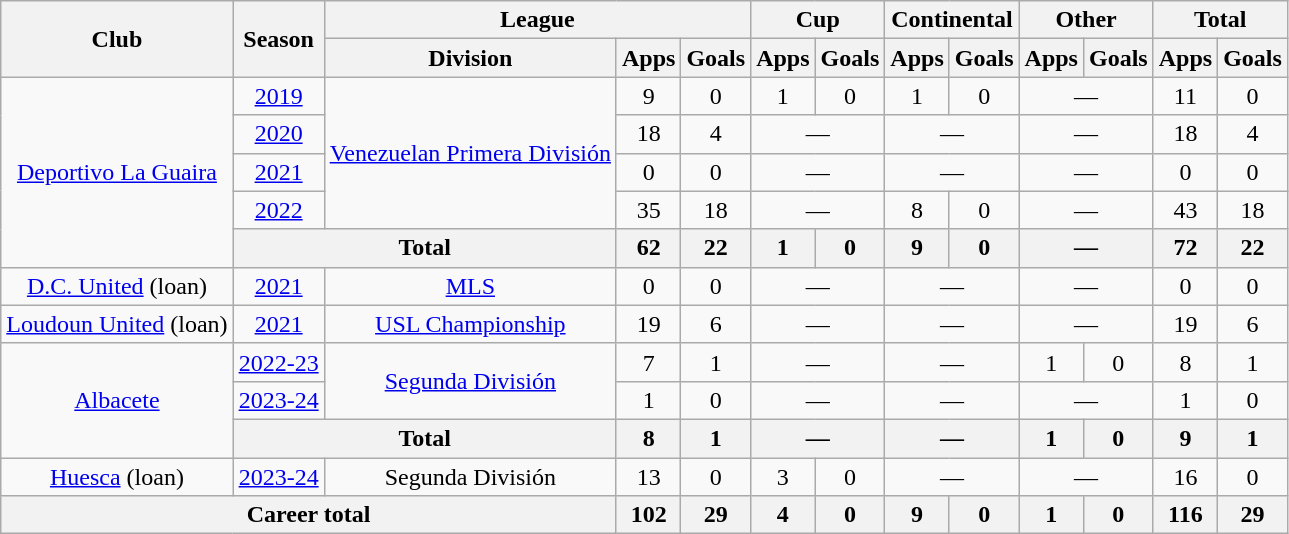<table class="wikitable" style="text-align: center">
<tr>
<th rowspan="2">Club</th>
<th rowspan="2">Season</th>
<th colspan="3">League</th>
<th colspan="2">Cup</th>
<th colspan="2">Continental</th>
<th colspan="2">Other</th>
<th colspan="2">Total</th>
</tr>
<tr>
<th>Division</th>
<th>Apps</th>
<th>Goals</th>
<th>Apps</th>
<th>Goals</th>
<th>Apps</th>
<th>Goals</th>
<th>Apps</th>
<th>Goals</th>
<th>Apps</th>
<th>Goals</th>
</tr>
<tr>
<td rowspan="5"><a href='#'>Deportivo La Guaira</a></td>
<td><a href='#'>2019</a></td>
<td rowspan="4"><a href='#'>Venezuelan Primera División</a></td>
<td>9</td>
<td>0</td>
<td>1</td>
<td>0</td>
<td>1</td>
<td>0</td>
<td colspan="2">—</td>
<td>11</td>
<td>0</td>
</tr>
<tr>
<td><a href='#'>2020</a></td>
<td>18</td>
<td>4</td>
<td colspan="2">—</td>
<td colspan="2">—</td>
<td colspan="2">—</td>
<td>18</td>
<td>4</td>
</tr>
<tr>
<td><a href='#'>2021</a></td>
<td>0</td>
<td>0</td>
<td colspan="2">—</td>
<td colspan="2">—</td>
<td colspan="2">—</td>
<td>0</td>
<td>0</td>
</tr>
<tr>
<td><a href='#'>2022</a></td>
<td>35</td>
<td>18</td>
<td colspan="2">—</td>
<td>8</td>
<td>0</td>
<td colspan="2">—</td>
<td>43</td>
<td>18</td>
</tr>
<tr>
<th colspan="2">Total</th>
<th>62</th>
<th>22</th>
<th>1</th>
<th>0</th>
<th>9</th>
<th>0</th>
<th colspan="2">—</th>
<th>72</th>
<th>22</th>
</tr>
<tr>
<td><a href='#'>D.C. United</a> (loan)</td>
<td><a href='#'>2021</a></td>
<td><a href='#'>MLS</a></td>
<td>0</td>
<td>0</td>
<td colspan="2">—</td>
<td colspan="2">—</td>
<td colspan="2">—</td>
<td>0</td>
<td>0</td>
</tr>
<tr>
<td><a href='#'>Loudoun United</a> (loan)</td>
<td><a href='#'>2021</a></td>
<td><a href='#'>USL Championship</a></td>
<td>19</td>
<td>6</td>
<td colspan="2">—</td>
<td colspan="2">—</td>
<td colspan="2">—</td>
<td>19</td>
<td>6</td>
</tr>
<tr>
<td rowspan="3"><a href='#'>Albacete</a></td>
<td><a href='#'>2022-23</a></td>
<td rowspan="2"><a href='#'>Segunda División</a></td>
<td>7</td>
<td>1</td>
<td colspan="2">—</td>
<td colspan="2">—</td>
<td>1</td>
<td>0</td>
<td>8</td>
<td>1</td>
</tr>
<tr>
<td><a href='#'>2023-24</a></td>
<td>1</td>
<td>0</td>
<td colspan="2">—</td>
<td colspan="2">—</td>
<td colspan="2">—</td>
<td>1</td>
<td>0</td>
</tr>
<tr>
<th colspan="2">Total</th>
<th>8</th>
<th>1</th>
<th colspan="2">—</th>
<th colspan="2">—</th>
<th>1</th>
<th>0</th>
<th>9</th>
<th>1</th>
</tr>
<tr>
<td><a href='#'>Huesca</a> (loan)</td>
<td><a href='#'>2023-24</a></td>
<td>Segunda División</td>
<td>13</td>
<td>0</td>
<td>3</td>
<td>0</td>
<td colspan="2">—</td>
<td colspan="2">—</td>
<td>16</td>
<td>0</td>
</tr>
<tr>
<th colspan="3"><strong>Career total</strong></th>
<th>102</th>
<th>29</th>
<th>4</th>
<th>0</th>
<th>9</th>
<th>0</th>
<th>1</th>
<th>0</th>
<th>116</th>
<th>29</th>
</tr>
</table>
